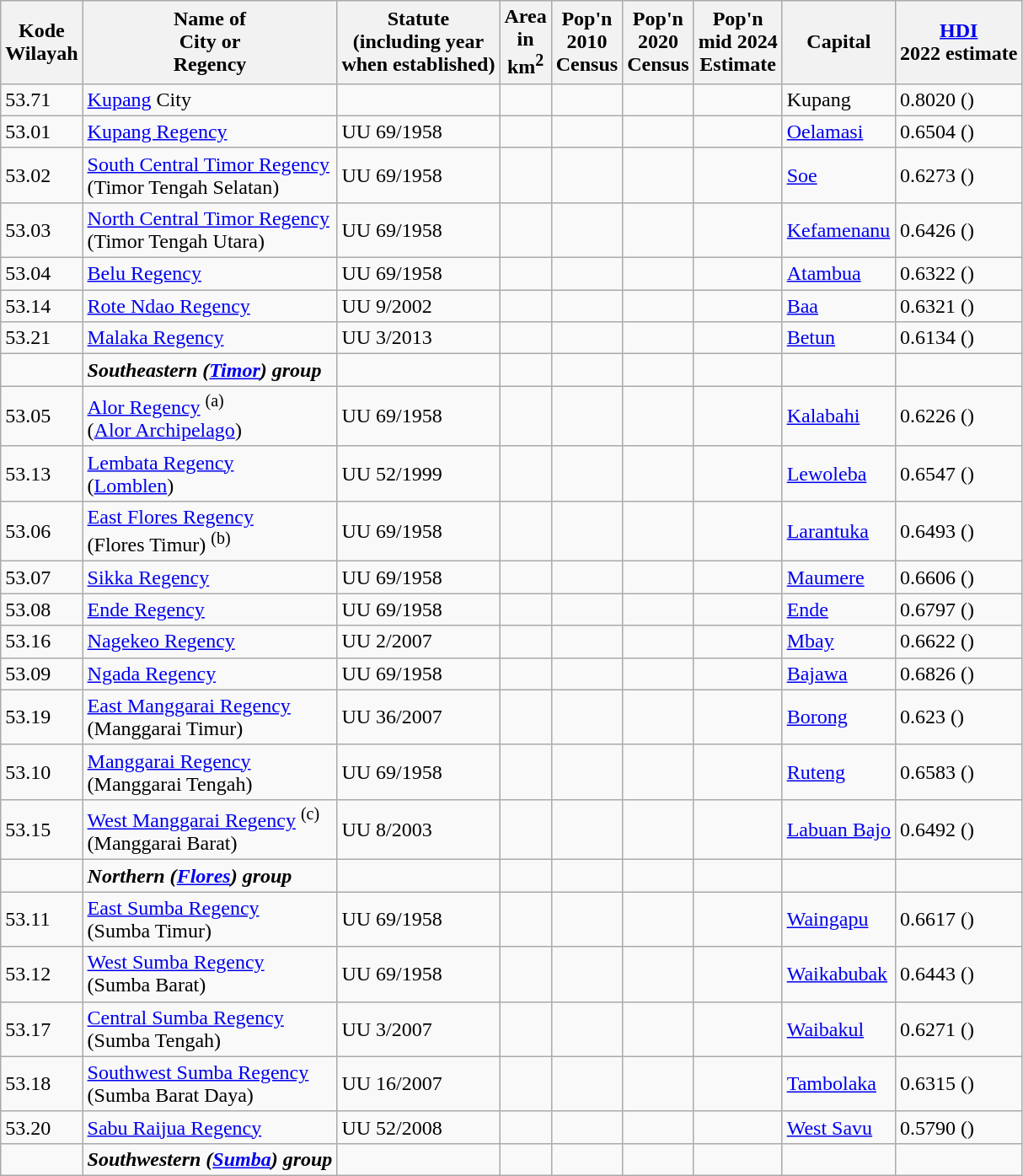<table class="wikitable sortable" style="margin-bottom: 0;">
<tr>
<th>Kode <br>Wilayah</th>
<th>Name of<br>City or<br>Regency</th>
<th>Statute <br>(including year <br>when established)</th>
<th>Area<br>in<br>km<sup>2</sup></th>
<th>Pop'n <br> 2010 <br> Census</th>
<th>Pop'n <br> 2020 <br>Census</th>
<th>Pop'n <br> mid 2024 <br>Estimate</th>
<th>Capital</th>
<th><a href='#'>HDI</a><br>2022 estimate</th>
</tr>
<tr>
<td>53.71</td>
<td><a href='#'>Kupang</a> City</td>
<td></td>
<td align="right"></td>
<td align="right"></td>
<td align="right"></td>
<td align="right"></td>
<td>Kupang</td>
<td>0.8020 ()</td>
</tr>
<tr>
<td>53.01</td>
<td><a href='#'>Kupang Regency</a></td>
<td>UU 69/1958</td>
<td align="right"></td>
<td align="right"></td>
<td align="right"></td>
<td align="right"></td>
<td><a href='#'>Oelamasi</a></td>
<td>0.6504 ()</td>
</tr>
<tr>
<td>53.02</td>
<td><a href='#'>South Central Timor Regency</a><br>(Timor Tengah Selatan)</td>
<td>UU 69/1958</td>
<td align="right"></td>
<td align="right"></td>
<td align="right"></td>
<td align="right"></td>
<td><a href='#'>Soe</a></td>
<td>0.6273 ()</td>
</tr>
<tr>
<td>53.03</td>
<td><a href='#'>North Central Timor Regency</a><br>(Timor Tengah Utara)</td>
<td>UU 69/1958</td>
<td align="right"></td>
<td align="right"></td>
<td align="right"></td>
<td align="right"></td>
<td><a href='#'>Kefamenanu</a></td>
<td>0.6426 ()</td>
</tr>
<tr>
<td>53.04</td>
<td><a href='#'>Belu Regency</a></td>
<td>UU 69/1958</td>
<td align="right"></td>
<td align="right"></td>
<td align="right"></td>
<td align="right"></td>
<td><a href='#'>Atambua</a></td>
<td>0.6322 ()</td>
</tr>
<tr>
<td>53.14</td>
<td><a href='#'>Rote Ndao Regency</a></td>
<td>UU 9/2002</td>
<td align="right"></td>
<td align="right"></td>
<td align="right"></td>
<td align="right"></td>
<td><a href='#'>Baa</a></td>
<td>0.6321 ()</td>
</tr>
<tr>
<td>53.21</td>
<td><a href='#'>Malaka Regency</a></td>
<td>UU 3/2013</td>
<td align="right"></td>
<td align="right"></td>
<td align="right"></td>
<td align="right"></td>
<td><a href='#'>Betun</a></td>
<td>0.6134 ()</td>
</tr>
<tr>
<td></td>
<td><strong><em>Southeastern (<a href='#'>Timor</a>) group</em></strong></td>
<td></td>
<td align="right"><em></em></td>
<td align="right"><em></em></td>
<td align="right"><em></em></td>
<td align="right"><em></em></td>
<td></td>
</tr>
<tr>
<td>53.05</td>
<td><a href='#'>Alor Regency</a> <sup>(a)</sup><br>(<a href='#'>Alor Archipelago</a>)</td>
<td>UU 69/1958</td>
<td align="right"></td>
<td align="right"></td>
<td align="right"></td>
<td align="right"></td>
<td><a href='#'>Kalabahi</a></td>
<td>0.6226 ()</td>
</tr>
<tr>
<td>53.13</td>
<td><a href='#'>Lembata Regency</a><br>(<a href='#'>Lomblen</a>)</td>
<td>UU 52/1999</td>
<td align="right"></td>
<td align="right"></td>
<td align="right"></td>
<td align="right"></td>
<td><a href='#'>Lewoleba</a></td>
<td>0.6547 ()</td>
</tr>
<tr>
<td>53.06</td>
<td><a href='#'>East Flores Regency</a><br>(Flores Timur) <sup>(b)</sup></td>
<td>UU 69/1958</td>
<td align="right"></td>
<td align="right"></td>
<td align="right"></td>
<td align="right"></td>
<td><a href='#'>Larantuka</a></td>
<td>0.6493 ()</td>
</tr>
<tr>
<td>53.07</td>
<td><a href='#'>Sikka Regency</a></td>
<td>UU 69/1958</td>
<td align="right"></td>
<td align="right"></td>
<td align="right"></td>
<td align="right"></td>
<td><a href='#'>Maumere</a></td>
<td>0.6606 ()</td>
</tr>
<tr>
<td>53.08</td>
<td><a href='#'>Ende Regency</a></td>
<td>UU 69/1958</td>
<td align="right"></td>
<td align="right"></td>
<td align="right"></td>
<td align="right"></td>
<td><a href='#'>Ende</a></td>
<td>0.6797 ()</td>
</tr>
<tr>
<td>53.16</td>
<td><a href='#'>Nagekeo Regency</a></td>
<td>UU 2/2007</td>
<td align="right"></td>
<td align="right"></td>
<td align="right"></td>
<td align="right"></td>
<td><a href='#'>Mbay</a></td>
<td>0.6622 ()</td>
</tr>
<tr>
<td>53.09</td>
<td><a href='#'>Ngada Regency</a></td>
<td>UU 69/1958</td>
<td align="right"></td>
<td align="right"></td>
<td align="right"></td>
<td align="right"></td>
<td><a href='#'>Bajawa</a></td>
<td>0.6826 ()</td>
</tr>
<tr>
<td>53.19</td>
<td><a href='#'>East Manggarai Regency</a><br> (Manggarai Timur)</td>
<td>UU 36/2007</td>
<td align="right"></td>
<td align="right"></td>
<td align="right"></td>
<td align="right"></td>
<td><a href='#'>Borong</a></td>
<td>0.623 ()</td>
</tr>
<tr>
<td>53.10</td>
<td><a href='#'>Manggarai Regency</a><br> (Manggarai Tengah)</td>
<td>UU 69/1958</td>
<td align="right"></td>
<td align="right"></td>
<td align="right"></td>
<td align="right"></td>
<td><a href='#'>Ruteng</a></td>
<td>0.6583 ()</td>
</tr>
<tr>
<td>53.15</td>
<td><a href='#'>West Manggarai Regency</a> <sup>(c)</sup><br> (Manggarai Barat)</td>
<td>UU 8/2003</td>
<td align="right"></td>
<td align="right"></td>
<td align="right"></td>
<td align="right"></td>
<td><a href='#'>Labuan Bajo</a></td>
<td>0.6492 ()</td>
</tr>
<tr>
<td></td>
<td><strong><em>Northern (<a href='#'>Flores</a>) group</em></strong></td>
<td></td>
<td align="right"><em></em></td>
<td align="right"><em></em></td>
<td align="right"><em></em></td>
<td align="right"><em></em></td>
<td></td>
<td></td>
</tr>
<tr>
<td>53.11</td>
<td><a href='#'>East Sumba Regency</a><br>(Sumba Timur)</td>
<td>UU 69/1958</td>
<td align="right"></td>
<td align="right"></td>
<td align="right"></td>
<td align="right"></td>
<td><a href='#'>Waingapu</a></td>
<td>0.6617 ()</td>
</tr>
<tr>
<td>53.12</td>
<td><a href='#'>West Sumba Regency</a><br>(Sumba Barat)</td>
<td>UU 69/1958</td>
<td align="right"></td>
<td align="right"></td>
<td align="right"></td>
<td align="right"></td>
<td><a href='#'>Waikabubak</a></td>
<td>0.6443 ()</td>
</tr>
<tr>
<td>53.17</td>
<td><a href='#'>Central Sumba Regency</a><br>(Sumba Tengah)</td>
<td>UU 3/2007</td>
<td align="right"></td>
<td align="right"></td>
<td align="right"></td>
<td align="right"></td>
<td><a href='#'>Waibakul</a></td>
<td>0.6271 ()</td>
</tr>
<tr>
<td>53.18</td>
<td><a href='#'>Southwest Sumba Regency</a><br>(Sumba Barat Daya)</td>
<td>UU 16/2007</td>
<td align="right"></td>
<td align="right"></td>
<td align="right"></td>
<td align="right"></td>
<td><a href='#'>Tambolaka</a></td>
<td>0.6315 ()</td>
</tr>
<tr>
<td>53.20</td>
<td><a href='#'>Sabu Raijua Regency</a></td>
<td>UU 52/2008</td>
<td align="right"></td>
<td align="right"></td>
<td align="right"></td>
<td align="right"></td>
<td><a href='#'>West Savu</a></td>
<td>0.5790 ()</td>
</tr>
<tr>
<td></td>
<td><strong><em>Southwestern (<a href='#'>Sumba</a>) group</em></strong></td>
<td></td>
<td align="right"><em></em></td>
<td align="right"><em></em></td>
<td align="right"><em></em></td>
<td align="right"><em></em></td>
<td></td>
<td></td>
</tr>
</table>
